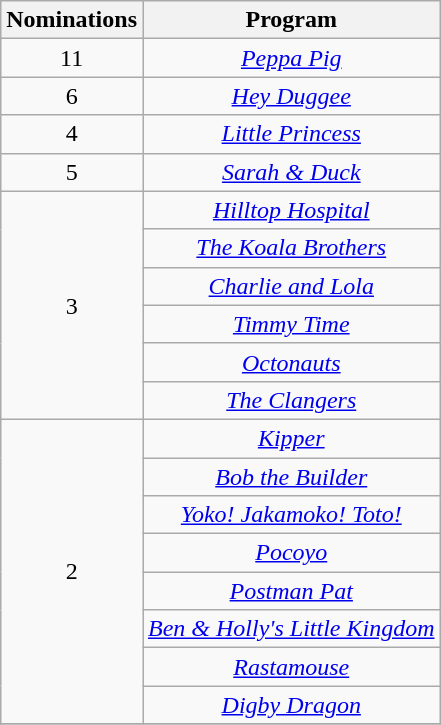<table class="wikitable" style="text-align:center;">
<tr>
<th scope="col" style="width:55px;">Nominations</th>
<th scope="col" style="text-align:center;">Program</th>
</tr>
<tr>
<td style="text-align:center;">11</td>
<td><em><a href='#'>Peppa Pig</a></em></td>
</tr>
<tr>
<td style="text-align:center;">6</td>
<td><em><a href='#'>Hey Duggee</a></em></td>
</tr>
<tr>
<td style="text-align:center;">4</td>
<td><em><a href='#'>Little Princess</a></em></td>
</tr>
<tr>
<td style="text-align:center;">5</td>
<td><em><a href='#'>Sarah & Duck</a></em></td>
</tr>
<tr>
<td rowspan="6" style="text-align:center;">3</td>
<td><em><a href='#'>Hilltop Hospital</a></em></td>
</tr>
<tr>
<td><em><a href='#'>The Koala Brothers</a></em></td>
</tr>
<tr>
<td><em><a href='#'>Charlie and Lola</a></em></td>
</tr>
<tr>
<td><em><a href='#'>Timmy Time</a></em></td>
</tr>
<tr>
<td><em><a href='#'>Octonauts</a></em></td>
</tr>
<tr>
<td><em><a href='#'>The Clangers</a></em></td>
</tr>
<tr>
<td rowspan="8" style="text-align:center;">2</td>
<td><em><a href='#'>Kipper</a></em></td>
</tr>
<tr>
<td><em><a href='#'>Bob the Builder</a></em></td>
</tr>
<tr>
<td><em><a href='#'>Yoko! Jakamoko! Toto!</a></em></td>
</tr>
<tr>
<td><em><a href='#'>Pocoyo</a></em></td>
</tr>
<tr>
<td><em><a href='#'>Postman Pat</a></em></td>
</tr>
<tr>
<td><em><a href='#'>Ben & Holly's Little Kingdom</a></em></td>
</tr>
<tr>
<td><em><a href='#'>Rastamouse</a></em></td>
</tr>
<tr>
<td><em><a href='#'>Digby Dragon</a></em></td>
</tr>
<tr>
</tr>
</table>
